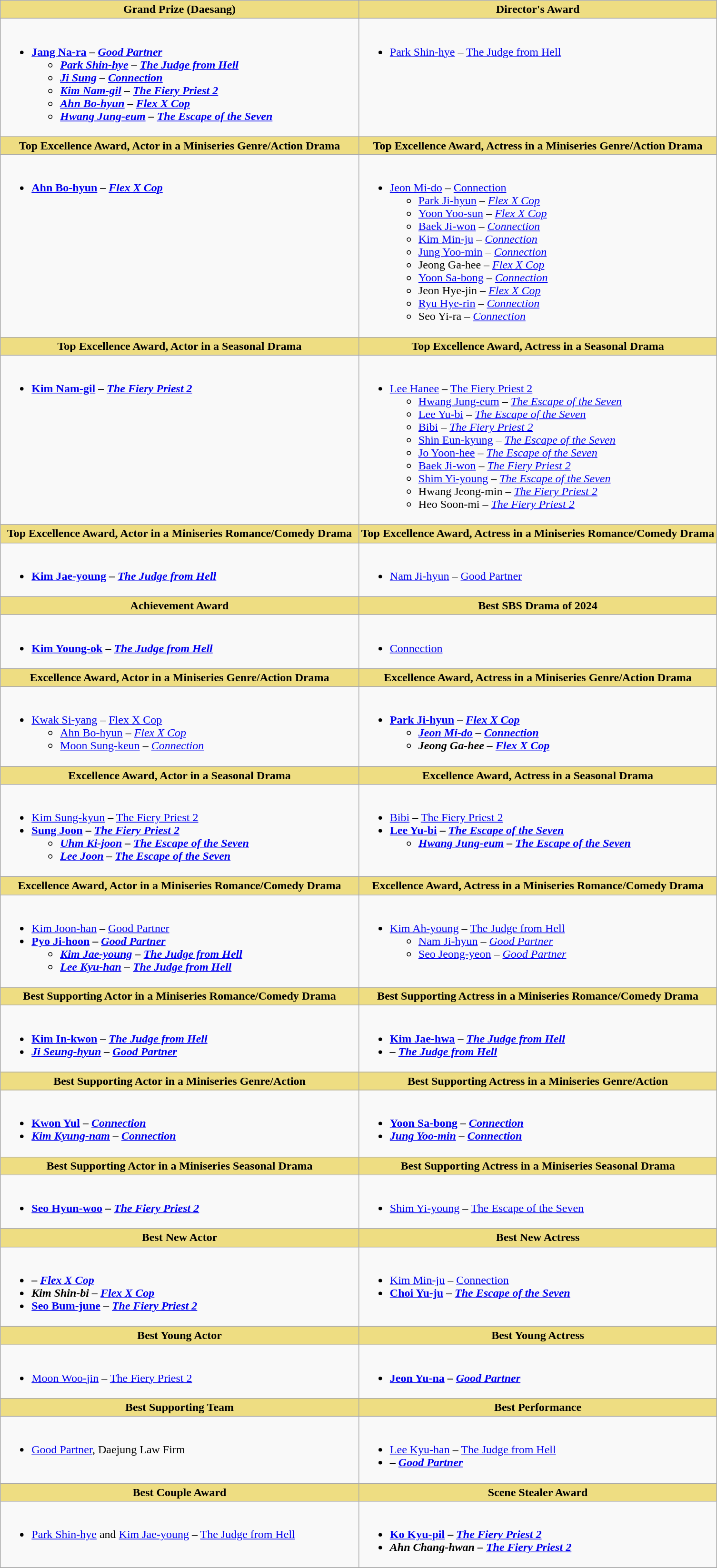<table role="presentation" class="wikitable">
<tr>
<th scope="col" style="background:#eedd82; width:50%">Grand Prize (Daesang)</th>
<th scope="col" style="background:#eedd82; width:50%">Director's Award</th>
</tr>
<tr>
<td style="vertical-align:top"><br><ul><li><strong><a href='#'>Jang Na-ra</a> – <em><a href='#'>Good Partner</a><strong><em><ul><li><a href='#'>Park Shin-hye</a> – </em><a href='#'>The Judge from Hell</a><em></li><li><a href='#'>Ji Sung</a> – </em><a href='#'>Connection</a><em></li><li><a href='#'>Kim Nam-gil</a> – </em><a href='#'>The Fiery Priest 2</a><em></li><li><a href='#'>Ahn Bo-hyun</a> – </em><a href='#'>Flex X Cop</a><em></li><li><a href='#'>Hwang Jung-eum</a> – </em><a href='#'>The Escape of the Seven</a><em></li></ul></li></ul></td>
<td style="vertical-align:top"><br><ul><li></strong><a href='#'>Park Shin-hye</a> – </em><a href='#'>The Judge from Hell</a></em></strong></li></ul></td>
</tr>
<tr>
<th scope="col" style="background:#eedd82; width:50%">Top Excellence Award, Actor in a Miniseries Genre/Action Drama</th>
<th scope="col" style="background:#eedd82; width:50%">Top Excellence Award, Actress in a Miniseries Genre/Action Drama</th>
</tr>
<tr>
<td style="vertical-align:top"><br><ul><li><strong><a href='#'>Ahn Bo-hyun</a> – <em><a href='#'>Flex X Cop</a><strong><em></li></ul></td>
<td style="vertical-align:top"><br><ul><li></strong><a href='#'>Jeon Mi-do</a> – </em><a href='#'>Connection</a></em></strong><ul><li><a href='#'>Park Ji-hyun</a> – <em><a href='#'>Flex X Cop</a></em></li><li><a href='#'>Yoon Yoo-sun</a> – <em><a href='#'>Flex X Cop</a></em></li><li><a href='#'>Baek Ji-won</a> – <em><a href='#'>Connection</a></em></li><li><a href='#'>Kim Min-ju</a> – <em><a href='#'>Connection</a></em></li><li><a href='#'>Jung Yoo-min</a> – <em><a href='#'>Connection</a></em></li><li>Jeong Ga-hee – <em><a href='#'>Flex X Cop</a></em></li><li><a href='#'>Yoon Sa-bong</a> – <em><a href='#'>Connection</a></em></li><li>Jeon Hye-jin – <em><a href='#'>Flex X Cop</a></em></li><li><a href='#'>Ryu Hye-rin</a> – <em><a href='#'>Connection</a></em></li><li>Seo Yi-ra – <em><a href='#'>Connection</a></em></li></ul></li></ul></td>
</tr>
<tr>
<th scope="col" style="background:#eedd82; width:50%">Top Excellence Award, Actor in a Seasonal Drama</th>
<th scope="col" style="background:#eedd82; width:50%">Top Excellence Award, Actress in a Seasonal Drama</th>
</tr>
<tr>
<td style="vertical-align:top"><br><ul><li><strong><a href='#'>Kim Nam-gil</a> – <em><a href='#'>The Fiery Priest 2</a><strong><em></li></ul></td>
<td style="vertical-align:top"><br><ul><li></strong><a href='#'>Lee Hanee</a> – </em><a href='#'>The Fiery Priest 2</a></em></strong><ul><li><a href='#'>Hwang Jung-eum</a> – <em><a href='#'>The Escape of the Seven</a></em></li><li><a href='#'>Lee Yu-bi</a> – <em><a href='#'>The Escape of the Seven</a></em></li><li><a href='#'>Bibi</a> – <em><a href='#'>The Fiery Priest 2</a></em></li><li><a href='#'>Shin Eun-kyung</a> – <em><a href='#'>The Escape of the Seven</a></em></li><li><a href='#'>Jo Yoon-hee</a> – <em><a href='#'>The Escape of the Seven</a></em></li><li><a href='#'>Baek Ji-won</a> – <em><a href='#'>The Fiery Priest 2</a></em></li><li><a href='#'>Shim Yi-young</a> – <em><a href='#'>The Escape of the Seven</a></em></li><li>Hwang Jeong-min – <em><a href='#'>The Fiery Priest 2</a></em></li><li>Heo Soon-mi – <em><a href='#'>The Fiery Priest 2</a></em></li></ul></li></ul></td>
</tr>
<tr>
<th scope="col" style="background:#eedd82; width:50%">Top Excellence Award, Actor in a Miniseries Romance/Comedy Drama</th>
<th scope="col" style="background:#eedd82; width:50%">Top Excellence Award, Actress in a Miniseries Romance/Comedy Drama</th>
</tr>
<tr>
<td style="vertical-align:top"><br><ul><li><strong><a href='#'>Kim Jae-young</a> – <em><a href='#'>The Judge from Hell</a><strong><em></li></ul></td>
<td style="vertical-align:top"><br><ul><li></strong><a href='#'>Nam Ji-hyun</a> – </em><a href='#'>Good Partner</a></em></strong></li></ul></td>
</tr>
<tr>
<th scope="col" style="background:#eedd82; width:50%">Achievement Award</th>
<th scope="col" style="background:#eedd82; width:50%">Best SBS Drama of 2024</th>
</tr>
<tr>
<td style="vertical-align:top"><br><ul><li><strong><a href='#'>Kim Young-ok</a> – <em><a href='#'>The Judge from Hell</a><strong><em></li></ul></td>
<td style="vertical-align:top"><br><ul><li></em></strong><a href='#'>Connection</a><strong><em></li></ul></td>
</tr>
<tr>
<th scope="col" style="background:#eedd82; width:50%">Excellence Award, Actor in a Miniseries Genre/Action Drama</th>
<th scope="col" style="background:#eedd82; width:50%">Excellence Award, Actress in a Miniseries Genre/Action Drama</th>
</tr>
<tr>
<td><br><ul><li></strong><a href='#'>Kwak Si-yang</a> – </em><a href='#'>Flex X Cop</a></em></strong><ul><li><a href='#'>Ahn Bo-hyun</a> – <em><a href='#'>Flex X Cop</a></em></li><li><a href='#'>Moon Sung-keun</a> – <em><a href='#'>Connection</a></em></li></ul></li></ul></td>
<td><br><ul><li><strong><a href='#'>Park Ji-hyun</a> – <em><a href='#'>Flex X Cop</a><strong><em><ul><li><a href='#'>Jeon Mi-do</a> – </em><a href='#'>Connection</a><em></li><li>Jeong Ga-hee – </em><a href='#'>Flex X Cop</a><em></li></ul></li></ul></td>
</tr>
<tr>
<th scope="col" style="background:#eedd82; width:50%">Excellence Award, Actor in a Seasonal Drama</th>
<th scope="col" style="background:#eedd82; width:50%">Excellence Award, Actress in a Seasonal Drama</th>
</tr>
<tr>
<td style="vertical-align:top"><br><ul><li></strong><a href='#'>Kim Sung-kyun</a> – </em><a href='#'>The Fiery Priest 2</a></em></strong></li><li><strong><a href='#'>Sung Joon</a> – <em><a href='#'>The Fiery Priest 2</a><strong><em><ul><li><a href='#'>Uhm Ki-joon</a> – </em><a href='#'>The Escape of the Seven</a><em></li><li><a href='#'>Lee Joon</a> – </em><a href='#'>The Escape of the Seven</a><em></li></ul></li></ul></td>
<td style="vertical-align:top"><br><ul><li></strong><a href='#'>Bibi</a> – </em><a href='#'>The Fiery Priest 2</a></em></strong></li><li><strong><a href='#'>Lee Yu-bi</a> – <em><a href='#'>The Escape of the Seven</a><strong><em><ul><li><a href='#'>Hwang Jung-eum</a> – </em><a href='#'>The Escape of the Seven</a><em></li></ul></li></ul></td>
</tr>
<tr>
<th scope="col" style="background:#eedd82; width:50%">Excellence Award, Actor in a Miniseries Romance/Comedy Drama</th>
<th scope="col" style="background:#eedd82; width:50%">Excellence Award, Actress in a Miniseries Romance/Comedy Drama</th>
</tr>
<tr>
<td style="vertical-align:top"><br><ul><li></strong><a href='#'>Kim Joon-han</a> – </em><a href='#'>Good Partner</a></em></strong></li><li><strong><a href='#'>Pyo Ji-hoon</a> – <em><a href='#'>Good Partner</a><strong><em><ul><li><a href='#'>Kim Jae-young</a> – </em><a href='#'>The Judge from Hell</a><em></li><li><a href='#'>Lee Kyu-han</a> – </em><a href='#'>The Judge from Hell</a><em></li></ul></li></ul></td>
<td style="vertical-align:top"><br><ul><li></strong><a href='#'>Kim Ah-young</a> – </em><a href='#'>The Judge from Hell</a></em></strong><ul><li><a href='#'>Nam Ji-hyun</a> – <em><a href='#'>Good Partner</a></em></li><li><a href='#'>Seo Jeong-yeon</a> – <em><a href='#'>Good Partner</a></em></li></ul></li></ul></td>
</tr>
<tr>
</tr>
<tr>
<th scope="col" style="background:#eedd82; width:50%">Best Supporting Actor in a Miniseries Romance/Comedy Drama</th>
<th scope="col" style="background:#eedd82; width:50%">Best Supporting Actress in a Miniseries Romance/Comedy Drama</th>
</tr>
<tr>
<td style="vertical-align:top"><br><ul><li><strong><a href='#'>Kim In-kwon</a> – <em><a href='#'>The Judge from Hell</a><strong><em></li><li></strong><a href='#'>Ji Seung-hyun</a> – </em><a href='#'>Good Partner</a></em></strong></li></ul></td>
<td style="vertical-align:top"><br><ul><li><strong><a href='#'>Kim Jae-hwa</a> – <em><a href='#'>The Judge from Hell</a><strong><em></li><li></strong>   – </em><a href='#'>The Judge from Hell</a></em></strong></li></ul></td>
</tr>
<tr>
<th scope="col" style="background:#eedd82; width:50%">Best Supporting Actor in a Miniseries Genre/Action</th>
<th scope="col" style="background:#eedd82; width:50%">Best Supporting Actress in a Miniseries Genre/Action</th>
</tr>
<tr>
<td style="vertical-align:top"><br><ul><li><strong><a href='#'>Kwon Yul</a> – <em><a href='#'>Connection</a><strong><em></li><li></strong><a href='#'>Kim Kyung-nam</a> – </em><a href='#'>Connection</a></em></strong></li></ul></td>
<td style="vertical-align:top"><br><ul><li><strong><a href='#'>Yoon Sa-bong</a> – <em><a href='#'>Connection</a><strong><em></li><li></strong><a href='#'>Jung Yoo-min</a>  – </em><a href='#'>Connection</a></em></strong></li></ul></td>
</tr>
<tr>
<th scope="col" style="background:#eedd82; width:50%">Best Supporting Actor in a Miniseries Seasonal Drama</th>
<th scope="col" style="background:#eedd82; width:50%">Best Supporting Actress in a Miniseries Seasonal Drama</th>
</tr>
<tr>
<td style="vertical-align:top"><br><ul><li><strong><a href='#'>Seo Hyun-woo</a> – <em><a href='#'>The Fiery Priest 2</a><strong><em></li></ul></td>
<td style="vertical-align:top"><br><ul><li></strong><a href='#'>Shim Yi-young</a> – </em><a href='#'>The Escape of the Seven</a></em></strong></li></ul></td>
</tr>
<tr>
<th scope="col" style="background:#eedd82; width:50%">Best New Actor</th>
<th scope="col" style="background:#eedd82; width:50%">Best New Actress</th>
</tr>
<tr>
<td style="vertical-align:top"><br><ul><li><strong> – <em><a href='#'>Flex X Cop</a><strong><em></li><li></strong>Kim Shin-bi – </em><a href='#'>Flex X Cop</a></em></strong></li><li><strong><a href='#'>Seo Bum-june</a> – <em><a href='#'>The Fiery Priest 2</a><strong><em></li></ul></td>
<td style="vertical-align:top"><br><ul><li></strong><a href='#'>Kim Min-ju</a> – </em><a href='#'>Connection</a></em></strong></li><li><strong><a href='#'>Choi Yu-ju</a> – <em><a href='#'>The Escape of the Seven</a><strong><em></li></ul></td>
</tr>
<tr>
<th scope="col" style="background:#eedd82; width:50%">Best Young Actor</th>
<th scope="col" style="background:#eedd82; width:50%">Best Young Actress</th>
</tr>
<tr>
<td style="vertical-align:top"><br><ul><li></strong><a href='#'>Moon Woo-jin</a> – </em><a href='#'>The Fiery Priest 2</a></em></strong></li></ul></td>
<td style="vertical-align:top"><br><ul><li><strong><a href='#'>Jeon Yu-na</a> – <em><a href='#'>Good Partner</a><strong><em></li></ul></td>
</tr>
<tr>
<th scope="col" style="background:#eedd82; width:50%">Best Supporting Team</th>
<th scope="col" style="background:#eedd82; width:50%">Best Performance</th>
</tr>
<tr>
<td style="vertical-align:top"><br><ul><li></em></strong><a href='#'>Good Partner</a>, Daejung Law Firm<strong><em></li></ul></td>
<td style="vertical-align:top"><br><ul><li></strong><a href='#'>Lee Kyu-han</a> – </em><a href='#'>The Judge from Hell</a></em></strong></li><li><strong> – <em><a href='#'>Good Partner</a><strong><em></li></ul></td>
</tr>
<tr>
<th scope="col"  style="background:#eedd82">Best Couple Award</th>
<th scope="col" style="background:#eedd82; width:50%">Scene Stealer Award</th>
</tr>
<tr>
<td style="vertical-align:top"><br><ul><li></strong><a href='#'>Park Shin-hye</a> and <a href='#'>Kim Jae-young</a> – </em><a href='#'>The Judge from Hell</a></em></strong></li></ul></td>
<td style="vertical-align:top"><br><ul><li><strong><a href='#'>Ko Kyu-pil</a> – <em><a href='#'>The Fiery Priest 2</a><strong><em></li><li></strong>Ahn Chang-hwan – </em><a href='#'>The Fiery Priest 2</a></em></strong></li></ul></td>
</tr>
<tr>
</tr>
</table>
